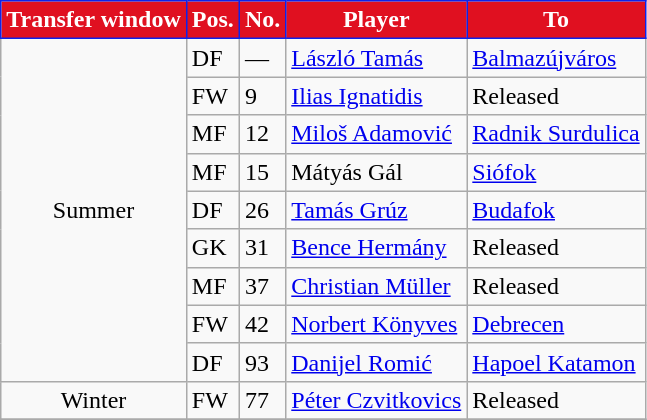<table class="wikitable plainrowheaders sortable">
<tr>
<th style="background-color:#E01020;color:white;border:1px solid #0E22E9">Transfer window</th>
<th style="background-color:#E01020;color:white;border:1px solid #0E22E9">Pos.</th>
<th style="background-color:#E01020;color:white;border:1px solid #0E22E9">No.</th>
<th style="background-color:#E01020;color:white;border:1px solid #0E22E9">Player</th>
<th style="background-color:#E01020;color:white;border:1px solid #0E22E9">To</th>
</tr>
<tr>
<td rowspan="9" style="text-align:center;">Summer</td>
<td style=text-aligncenter;>DF</td>
<td style=text-aligncenter;>—</td>
<td style=text-alignleft;> <a href='#'>László Tamás</a></td>
<td style=text-alignleft;><a href='#'>Balmazújváros</a></td>
</tr>
<tr>
<td style=text-aligncenter;>FW</td>
<td style=text-aligncenter;>9</td>
<td style=text-alignleft;> <a href='#'>Ilias Ignatidis</a></td>
<td style=text-alignleft;>Released</td>
</tr>
<tr>
<td style=text-aligncenter;>MF</td>
<td style=text-aligncenter;>12</td>
<td style=text-alignleft;> <a href='#'>Miloš Adamović</a></td>
<td style=text-alignleft;> <a href='#'>Radnik Surdulica</a></td>
</tr>
<tr>
<td style=text-aligncenter;>MF</td>
<td style=text-aligncenter;>15</td>
<td style=text-alignleft;> Mátyás Gál</td>
<td style=text-alignleft;><a href='#'>Siófok</a></td>
</tr>
<tr>
<td style=text-aligncenter;>DF</td>
<td style=text-aligncenter;>26</td>
<td style=text-alignleft;> <a href='#'>Tamás Grúz</a></td>
<td style=text-alignleft;><a href='#'>Budafok</a></td>
</tr>
<tr>
<td style=text-aligncenter;>GK</td>
<td style=text-aligncenter;>31</td>
<td style=text-alignleft;> <a href='#'>Bence Hermány</a></td>
<td style=text-alignleft;>Released</td>
</tr>
<tr>
<td style=text-aligncenter;>MF</td>
<td style=text-aligncenter;>37</td>
<td style=text-alignleft;> <a href='#'>Christian Müller</a></td>
<td style=text-alignleft;>Released</td>
</tr>
<tr>
<td style=text-aligncenter;>FW</td>
<td style=text-aligncenter;>42</td>
<td style=text-alignleft;> <a href='#'>Norbert Könyves</a></td>
<td style=text-alignleft;><a href='#'>Debrecen</a></td>
</tr>
<tr>
<td style=text-aligncenter;>DF</td>
<td style=text-aligncenter;>93</td>
<td style=text-alignleft;> <a href='#'>Danijel Romić</a></td>
<td style=text-alignleft;> <a href='#'>Hapoel Katamon</a></td>
</tr>
<tr>
<td style="text-align:center;">Winter</td>
<td style=text-aligncenter;>FW</td>
<td style=text-aligncenter;>77</td>
<td style=text-alignleft;> <a href='#'>Péter Czvitkovics</a></td>
<td style=text-alignleft;>Released</td>
</tr>
<tr>
</tr>
</table>
